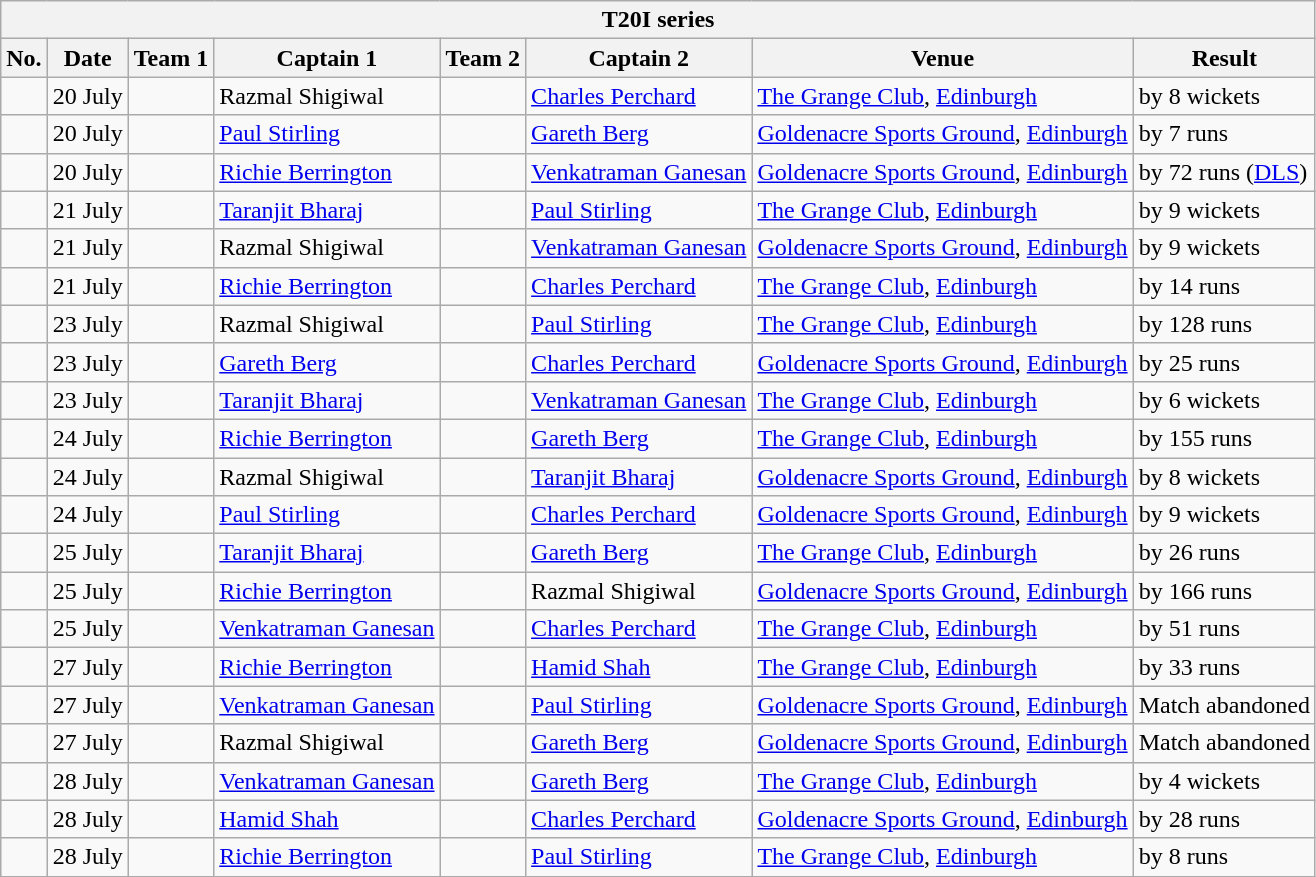<table class="wikitable">
<tr>
<th colspan="9">T20I series</th>
</tr>
<tr>
<th>No.</th>
<th>Date</th>
<th>Team 1</th>
<th>Captain 1</th>
<th>Team 2</th>
<th>Captain 2</th>
<th>Venue</th>
<th>Result</th>
</tr>
<tr>
<td></td>
<td>20 July</td>
<td></td>
<td>Razmal Shigiwal</td>
<td></td>
<td><a href='#'>Charles Perchard</a></td>
<td><a href='#'>The Grange Club</a>, <a href='#'>Edinburgh</a></td>
<td> by 8 wickets</td>
</tr>
<tr>
<td></td>
<td>20 July</td>
<td></td>
<td><a href='#'>Paul Stirling</a></td>
<td></td>
<td><a href='#'>Gareth Berg</a></td>
<td><a href='#'>Goldenacre Sports Ground</a>, <a href='#'>Edinburgh</a></td>
<td> by 7 runs</td>
</tr>
<tr>
<td></td>
<td>20 July</td>
<td></td>
<td><a href='#'>Richie Berrington</a></td>
<td></td>
<td><a href='#'>Venkatraman Ganesan</a></td>
<td><a href='#'>Goldenacre Sports Ground</a>, <a href='#'>Edinburgh</a></td>
<td> by 72 runs (<a href='#'>DLS</a>)</td>
</tr>
<tr>
<td></td>
<td>21 July</td>
<td></td>
<td><a href='#'>Taranjit Bharaj</a></td>
<td></td>
<td><a href='#'>Paul Stirling</a></td>
<td><a href='#'>The Grange Club</a>, <a href='#'>Edinburgh</a></td>
<td> by 9 wickets</td>
</tr>
<tr>
<td></td>
<td>21 July</td>
<td></td>
<td>Razmal Shigiwal</td>
<td></td>
<td><a href='#'>Venkatraman Ganesan</a></td>
<td><a href='#'>Goldenacre Sports Ground</a>, <a href='#'>Edinburgh</a></td>
<td> by 9 wickets</td>
</tr>
<tr>
<td></td>
<td>21 July</td>
<td></td>
<td><a href='#'>Richie Berrington</a></td>
<td></td>
<td><a href='#'>Charles Perchard</a></td>
<td><a href='#'>The Grange Club</a>, <a href='#'>Edinburgh</a></td>
<td> by 14 runs</td>
</tr>
<tr>
<td></td>
<td>23 July</td>
<td></td>
<td>Razmal Shigiwal</td>
<td></td>
<td><a href='#'>Paul Stirling</a></td>
<td><a href='#'>The Grange Club</a>, <a href='#'>Edinburgh</a></td>
<td> by 128 runs</td>
</tr>
<tr>
<td></td>
<td>23 July</td>
<td></td>
<td><a href='#'>Gareth Berg</a></td>
<td></td>
<td><a href='#'>Charles Perchard</a></td>
<td><a href='#'>Goldenacre Sports Ground</a>, <a href='#'>Edinburgh</a></td>
<td> by 25 runs</td>
</tr>
<tr>
<td></td>
<td>23 July</td>
<td></td>
<td><a href='#'>Taranjit Bharaj</a></td>
<td></td>
<td><a href='#'>Venkatraman Ganesan</a></td>
<td><a href='#'>The Grange Club</a>, <a href='#'>Edinburgh</a></td>
<td> by 6 wickets</td>
</tr>
<tr>
<td></td>
<td>24 July</td>
<td></td>
<td><a href='#'>Richie Berrington</a></td>
<td></td>
<td><a href='#'>Gareth Berg</a></td>
<td><a href='#'>The Grange Club</a>, <a href='#'>Edinburgh</a></td>
<td> by 155 runs</td>
</tr>
<tr>
<td></td>
<td>24 July</td>
<td></td>
<td>Razmal Shigiwal</td>
<td></td>
<td><a href='#'>Taranjit Bharaj</a></td>
<td><a href='#'>Goldenacre Sports Ground</a>, <a href='#'>Edinburgh</a></td>
<td> by 8 wickets</td>
</tr>
<tr>
<td></td>
<td>24 July</td>
<td></td>
<td><a href='#'>Paul Stirling</a></td>
<td></td>
<td><a href='#'>Charles Perchard</a></td>
<td><a href='#'>Goldenacre Sports Ground</a>, <a href='#'>Edinburgh</a></td>
<td> by 9 wickets</td>
</tr>
<tr>
<td></td>
<td>25 July</td>
<td></td>
<td><a href='#'>Taranjit Bharaj</a></td>
<td></td>
<td><a href='#'>Gareth Berg</a></td>
<td><a href='#'>The Grange Club</a>, <a href='#'>Edinburgh</a></td>
<td> by 26 runs</td>
</tr>
<tr>
<td></td>
<td>25 July</td>
<td></td>
<td><a href='#'>Richie Berrington</a></td>
<td></td>
<td>Razmal Shigiwal</td>
<td><a href='#'>Goldenacre Sports Ground</a>, <a href='#'>Edinburgh</a></td>
<td> by 166 runs</td>
</tr>
<tr>
<td></td>
<td>25 July</td>
<td></td>
<td><a href='#'>Venkatraman Ganesan</a></td>
<td></td>
<td><a href='#'>Charles Perchard</a></td>
<td><a href='#'>The Grange Club</a>, <a href='#'>Edinburgh</a></td>
<td> by 51 runs</td>
</tr>
<tr>
<td></td>
<td>27 July</td>
<td></td>
<td><a href='#'>Richie Berrington</a></td>
<td></td>
<td><a href='#'>Hamid Shah</a></td>
<td><a href='#'>The Grange Club</a>, <a href='#'>Edinburgh</a></td>
<td> by 33 runs</td>
</tr>
<tr>
<td></td>
<td>27 July</td>
<td></td>
<td><a href='#'>Venkatraman Ganesan</a></td>
<td></td>
<td><a href='#'>Paul Stirling</a></td>
<td><a href='#'>Goldenacre Sports Ground</a>, <a href='#'>Edinburgh</a></td>
<td>Match abandoned</td>
</tr>
<tr>
<td></td>
<td>27 July</td>
<td></td>
<td>Razmal Shigiwal</td>
<td></td>
<td><a href='#'>Gareth Berg</a></td>
<td><a href='#'>Goldenacre Sports Ground</a>, <a href='#'>Edinburgh</a></td>
<td>Match abandoned</td>
</tr>
<tr>
<td></td>
<td>28 July</td>
<td></td>
<td><a href='#'>Venkatraman Ganesan</a></td>
<td></td>
<td><a href='#'>Gareth Berg</a></td>
<td><a href='#'>The Grange Club</a>, <a href='#'>Edinburgh</a></td>
<td> by 4 wickets</td>
</tr>
<tr>
<td></td>
<td>28 July</td>
<td></td>
<td><a href='#'>Hamid Shah</a></td>
<td></td>
<td><a href='#'>Charles Perchard</a></td>
<td><a href='#'>Goldenacre Sports Ground</a>, <a href='#'>Edinburgh</a></td>
<td> by 28 runs</td>
</tr>
<tr>
<td></td>
<td>28 July</td>
<td></td>
<td><a href='#'>Richie Berrington</a></td>
<td></td>
<td><a href='#'>Paul Stirling</a></td>
<td><a href='#'>The Grange Club</a>, <a href='#'>Edinburgh</a></td>
<td> by 8 runs</td>
</tr>
</table>
